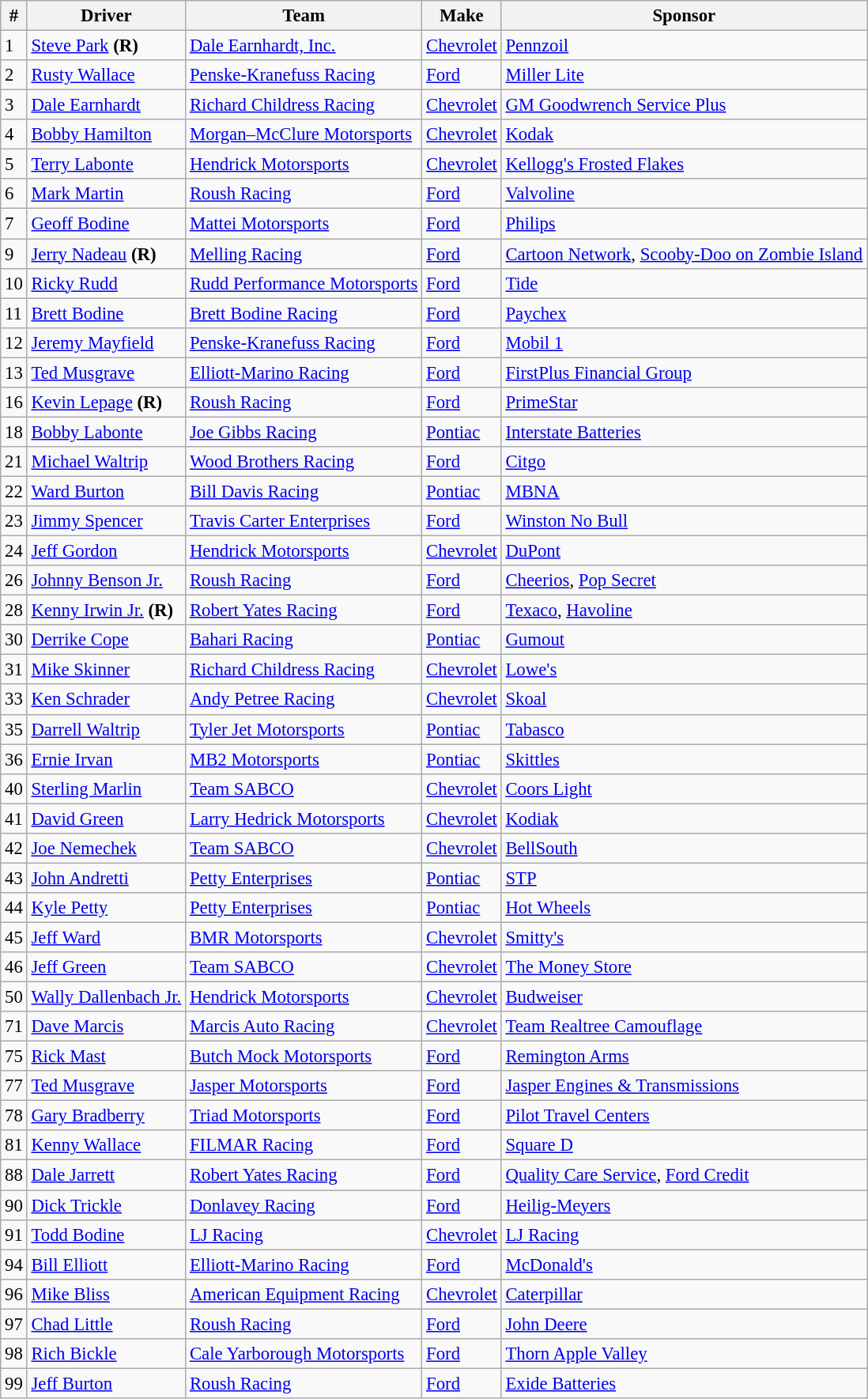<table class="wikitable" style="font-size:95%">
<tr>
<th>#</th>
<th>Driver</th>
<th>Team</th>
<th>Make</th>
<th>Sponsor</th>
</tr>
<tr>
<td>1</td>
<td><a href='#'>Steve Park</a> <strong>(R)</strong></td>
<td><a href='#'>Dale Earnhardt, Inc.</a></td>
<td><a href='#'>Chevrolet</a></td>
<td><a href='#'>Pennzoil</a></td>
</tr>
<tr>
<td>2</td>
<td><a href='#'>Rusty Wallace</a></td>
<td><a href='#'>Penske-Kranefuss Racing</a></td>
<td><a href='#'>Ford</a></td>
<td><a href='#'>Miller Lite</a></td>
</tr>
<tr>
<td>3</td>
<td><a href='#'>Dale Earnhardt</a></td>
<td><a href='#'>Richard Childress Racing</a></td>
<td><a href='#'>Chevrolet</a></td>
<td><a href='#'>GM Goodwrench Service Plus</a></td>
</tr>
<tr>
<td>4</td>
<td><a href='#'>Bobby Hamilton</a></td>
<td><a href='#'>Morgan–McClure Motorsports</a></td>
<td><a href='#'>Chevrolet</a></td>
<td><a href='#'>Kodak</a></td>
</tr>
<tr>
<td>5</td>
<td><a href='#'>Terry Labonte</a></td>
<td><a href='#'>Hendrick Motorsports</a></td>
<td><a href='#'>Chevrolet</a></td>
<td><a href='#'>Kellogg's Frosted Flakes</a></td>
</tr>
<tr>
<td>6</td>
<td><a href='#'>Mark Martin</a></td>
<td><a href='#'>Roush Racing</a></td>
<td><a href='#'>Ford</a></td>
<td><a href='#'>Valvoline</a></td>
</tr>
<tr>
<td>7</td>
<td><a href='#'>Geoff Bodine</a></td>
<td><a href='#'>Mattei Motorsports</a></td>
<td><a href='#'>Ford</a></td>
<td><a href='#'>Philips</a></td>
</tr>
<tr>
<td>9</td>
<td><a href='#'>Jerry Nadeau</a> <strong>(R)</strong></td>
<td><a href='#'>Melling Racing</a></td>
<td><a href='#'>Ford</a></td>
<td><a href='#'>Cartoon Network</a>, <a href='#'>Scooby-Doo on Zombie Island</a></td>
</tr>
<tr>
<td>10</td>
<td><a href='#'>Ricky Rudd</a></td>
<td><a href='#'>Rudd Performance Motorsports</a></td>
<td><a href='#'>Ford</a></td>
<td><a href='#'>Tide</a></td>
</tr>
<tr>
<td>11</td>
<td><a href='#'>Brett Bodine</a></td>
<td><a href='#'>Brett Bodine Racing</a></td>
<td><a href='#'>Ford</a></td>
<td><a href='#'>Paychex</a></td>
</tr>
<tr>
<td>12</td>
<td><a href='#'>Jeremy Mayfield</a></td>
<td><a href='#'>Penske-Kranefuss Racing</a></td>
<td><a href='#'>Ford</a></td>
<td><a href='#'>Mobil 1</a></td>
</tr>
<tr>
<td>13</td>
<td><a href='#'>Ted Musgrave</a></td>
<td><a href='#'>Elliott-Marino Racing</a></td>
<td><a href='#'>Ford</a></td>
<td><a href='#'>FirstPlus Financial Group</a></td>
</tr>
<tr>
<td>16</td>
<td><a href='#'>Kevin Lepage</a> <strong>(R)</strong></td>
<td><a href='#'>Roush Racing</a></td>
<td><a href='#'>Ford</a></td>
<td><a href='#'>PrimeStar</a></td>
</tr>
<tr>
<td>18</td>
<td><a href='#'>Bobby Labonte</a></td>
<td><a href='#'>Joe Gibbs Racing</a></td>
<td><a href='#'>Pontiac</a></td>
<td><a href='#'>Interstate Batteries</a></td>
</tr>
<tr>
<td>21</td>
<td><a href='#'>Michael Waltrip</a></td>
<td><a href='#'>Wood Brothers Racing</a></td>
<td><a href='#'>Ford</a></td>
<td><a href='#'>Citgo</a></td>
</tr>
<tr>
<td>22</td>
<td><a href='#'>Ward Burton</a></td>
<td><a href='#'>Bill Davis Racing</a></td>
<td><a href='#'>Pontiac</a></td>
<td><a href='#'>MBNA</a></td>
</tr>
<tr>
<td>23</td>
<td><a href='#'>Jimmy Spencer</a></td>
<td><a href='#'>Travis Carter Enterprises</a></td>
<td><a href='#'>Ford</a></td>
<td><a href='#'>Winston No Bull</a></td>
</tr>
<tr>
<td>24</td>
<td><a href='#'>Jeff Gordon</a></td>
<td><a href='#'>Hendrick Motorsports</a></td>
<td><a href='#'>Chevrolet</a></td>
<td><a href='#'>DuPont</a></td>
</tr>
<tr>
<td>26</td>
<td><a href='#'>Johnny Benson Jr.</a></td>
<td><a href='#'>Roush Racing</a></td>
<td><a href='#'>Ford</a></td>
<td><a href='#'>Cheerios</a>, <a href='#'>Pop Secret</a></td>
</tr>
<tr>
<td>28</td>
<td><a href='#'>Kenny Irwin Jr.</a> <strong>(R)</strong></td>
<td><a href='#'>Robert Yates Racing</a></td>
<td><a href='#'>Ford</a></td>
<td><a href='#'>Texaco</a>, <a href='#'>Havoline</a></td>
</tr>
<tr>
<td>30</td>
<td><a href='#'>Derrike Cope</a></td>
<td><a href='#'>Bahari Racing</a></td>
<td><a href='#'>Pontiac</a></td>
<td><a href='#'>Gumout</a></td>
</tr>
<tr>
<td>31</td>
<td><a href='#'>Mike Skinner</a></td>
<td><a href='#'>Richard Childress Racing</a></td>
<td><a href='#'>Chevrolet</a></td>
<td><a href='#'>Lowe's</a></td>
</tr>
<tr>
<td>33</td>
<td><a href='#'>Ken Schrader</a></td>
<td><a href='#'>Andy Petree Racing</a></td>
<td><a href='#'>Chevrolet</a></td>
<td><a href='#'>Skoal</a></td>
</tr>
<tr>
<td>35</td>
<td><a href='#'>Darrell Waltrip</a></td>
<td><a href='#'>Tyler Jet Motorsports</a></td>
<td><a href='#'>Pontiac</a></td>
<td><a href='#'>Tabasco</a></td>
</tr>
<tr>
<td>36</td>
<td><a href='#'>Ernie Irvan</a></td>
<td><a href='#'>MB2 Motorsports</a></td>
<td><a href='#'>Pontiac</a></td>
<td><a href='#'>Skittles</a></td>
</tr>
<tr>
<td>40</td>
<td><a href='#'>Sterling Marlin</a></td>
<td><a href='#'>Team SABCO</a></td>
<td><a href='#'>Chevrolet</a></td>
<td><a href='#'>Coors Light</a></td>
</tr>
<tr>
<td>41</td>
<td><a href='#'>David Green</a></td>
<td><a href='#'>Larry Hedrick Motorsports</a></td>
<td><a href='#'>Chevrolet</a></td>
<td><a href='#'>Kodiak</a></td>
</tr>
<tr>
<td>42</td>
<td><a href='#'>Joe Nemechek</a></td>
<td><a href='#'>Team SABCO</a></td>
<td><a href='#'>Chevrolet</a></td>
<td><a href='#'>BellSouth</a></td>
</tr>
<tr>
<td>43</td>
<td><a href='#'>John Andretti</a></td>
<td><a href='#'>Petty Enterprises</a></td>
<td><a href='#'>Pontiac</a></td>
<td><a href='#'>STP</a></td>
</tr>
<tr>
<td>44</td>
<td><a href='#'>Kyle Petty</a></td>
<td><a href='#'>Petty Enterprises</a></td>
<td><a href='#'>Pontiac</a></td>
<td><a href='#'>Hot Wheels</a></td>
</tr>
<tr>
<td>45</td>
<td><a href='#'>Jeff Ward</a></td>
<td><a href='#'>BMR Motorsports</a></td>
<td><a href='#'>Chevrolet</a></td>
<td><a href='#'>Smitty's</a></td>
</tr>
<tr>
<td>46</td>
<td><a href='#'>Jeff Green</a></td>
<td><a href='#'>Team SABCO</a></td>
<td><a href='#'>Chevrolet</a></td>
<td><a href='#'>The Money Store</a></td>
</tr>
<tr>
<td>50</td>
<td><a href='#'>Wally Dallenbach Jr.</a></td>
<td><a href='#'>Hendrick Motorsports</a></td>
<td><a href='#'>Chevrolet</a></td>
<td><a href='#'>Budweiser</a></td>
</tr>
<tr>
<td>71</td>
<td><a href='#'>Dave Marcis</a></td>
<td><a href='#'>Marcis Auto Racing</a></td>
<td><a href='#'>Chevrolet</a></td>
<td><a href='#'>Team Realtree Camouflage</a></td>
</tr>
<tr>
<td>75</td>
<td><a href='#'>Rick Mast</a></td>
<td><a href='#'>Butch Mock Motorsports</a></td>
<td><a href='#'>Ford</a></td>
<td><a href='#'>Remington Arms</a></td>
</tr>
<tr>
<td>77</td>
<td><a href='#'>Ted Musgrave</a></td>
<td><a href='#'>Jasper Motorsports</a></td>
<td><a href='#'>Ford</a></td>
<td><a href='#'>Jasper Engines & Transmissions</a></td>
</tr>
<tr>
<td>78</td>
<td><a href='#'>Gary Bradberry</a></td>
<td><a href='#'>Triad Motorsports</a></td>
<td><a href='#'>Ford</a></td>
<td><a href='#'>Pilot Travel Centers</a></td>
</tr>
<tr>
<td>81</td>
<td><a href='#'>Kenny Wallace</a></td>
<td><a href='#'>FILMAR Racing</a></td>
<td><a href='#'>Ford</a></td>
<td><a href='#'>Square D</a></td>
</tr>
<tr>
<td>88</td>
<td><a href='#'>Dale Jarrett</a></td>
<td><a href='#'>Robert Yates Racing</a></td>
<td><a href='#'>Ford</a></td>
<td><a href='#'>Quality Care Service</a>, <a href='#'>Ford Credit</a></td>
</tr>
<tr>
<td>90</td>
<td><a href='#'>Dick Trickle</a></td>
<td><a href='#'>Donlavey Racing</a></td>
<td><a href='#'>Ford</a></td>
<td><a href='#'>Heilig-Meyers</a></td>
</tr>
<tr>
<td>91</td>
<td><a href='#'>Todd Bodine</a></td>
<td><a href='#'>LJ Racing</a></td>
<td><a href='#'>Chevrolet</a></td>
<td><a href='#'>LJ Racing</a></td>
</tr>
<tr>
<td>94</td>
<td><a href='#'>Bill Elliott</a></td>
<td><a href='#'>Elliott-Marino Racing</a></td>
<td><a href='#'>Ford</a></td>
<td><a href='#'>McDonald's</a></td>
</tr>
<tr>
<td>96</td>
<td><a href='#'>Mike Bliss</a></td>
<td><a href='#'>American Equipment Racing</a></td>
<td><a href='#'>Chevrolet</a></td>
<td><a href='#'>Caterpillar</a></td>
</tr>
<tr>
<td>97</td>
<td><a href='#'>Chad Little</a></td>
<td><a href='#'>Roush Racing</a></td>
<td><a href='#'>Ford</a></td>
<td><a href='#'>John Deere</a></td>
</tr>
<tr>
<td>98</td>
<td><a href='#'>Rich Bickle</a></td>
<td><a href='#'>Cale Yarborough Motorsports</a></td>
<td><a href='#'>Ford</a></td>
<td><a href='#'>Thorn Apple Valley</a></td>
</tr>
<tr>
<td>99</td>
<td><a href='#'>Jeff Burton</a></td>
<td><a href='#'>Roush Racing</a></td>
<td><a href='#'>Ford</a></td>
<td><a href='#'>Exide Batteries</a></td>
</tr>
</table>
